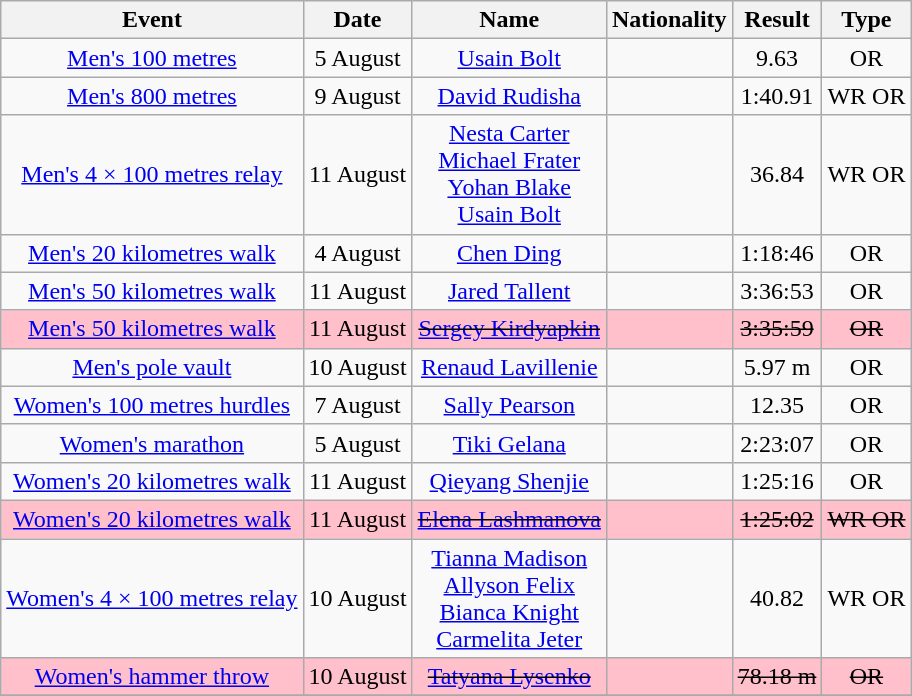<table class="wikitable sortable" style=text-align:center>
<tr>
<th>Event</th>
<th>Date</th>
<th>Name</th>
<th>Nationality</th>
<th>Result</th>
<th>Type</th>
</tr>
<tr>
<td><a href='#'>Men's 100 metres</a></td>
<td>5 August</td>
<td><a href='#'>Usain Bolt</a></td>
<td align=left></td>
<td>9.63</td>
<td>OR</td>
</tr>
<tr>
<td><a href='#'>Men's 800 metres</a></td>
<td>9 August</td>
<td><a href='#'>David Rudisha</a></td>
<td align=left></td>
<td>1:40.91</td>
<td>WR OR</td>
</tr>
<tr>
<td><a href='#'>Men's 4 × 100 metres relay</a></td>
<td>11 August</td>
<td><a href='#'>Nesta Carter</a><br><a href='#'>Michael Frater</a><br><a href='#'>Yohan Blake</a><br><a href='#'>Usain Bolt</a></td>
<td align=left></td>
<td>36.84</td>
<td>WR OR</td>
</tr>
<tr>
<td><a href='#'>Men's 20 kilometres walk</a></td>
<td>4 August</td>
<td><a href='#'>Chen Ding</a></td>
<td align=left></td>
<td>1:18:46</td>
<td>OR</td>
</tr>
<tr>
<td><a href='#'>Men's 50 kilometres walk</a></td>
<td>11 August</td>
<td><a href='#'>Jared Tallent</a></td>
<td align=left></td>
<td>3:36:53</td>
<td>OR</td>
</tr>
<tr align=center bgcolor=pink>
<td><a href='#'>Men's 50 kilometres walk</a></td>
<td>11 August</td>
<td><s><a href='#'>Sergey Kirdyapkin</a></s></td>
<td align=left></td>
<td><s>3:35:59</s></td>
<td><s>OR</s></td>
</tr>
<tr>
<td><a href='#'>Men's pole vault</a></td>
<td>10 August</td>
<td><a href='#'>Renaud Lavillenie</a></td>
<td align=left></td>
<td>5.97 m</td>
<td>OR</td>
</tr>
<tr>
<td><a href='#'>Women's 100 metres hurdles</a></td>
<td>7 August</td>
<td><a href='#'>Sally Pearson</a></td>
<td align=left></td>
<td>12.35</td>
<td>OR</td>
</tr>
<tr>
<td><a href='#'>Women's marathon</a></td>
<td>5 August</td>
<td><a href='#'>Tiki Gelana</a></td>
<td align=left></td>
<td>2:23:07</td>
<td>OR</td>
</tr>
<tr>
<td><a href='#'>Women's 20 kilometres walk</a></td>
<td>11 August</td>
<td><a href='#'>Qieyang Shenjie</a></td>
<td align=left></td>
<td>1:25:16</td>
<td>OR</td>
</tr>
<tr align=center bgcolor=pink>
<td><a href='#'>Women's 20 kilometres walk</a></td>
<td>11 August</td>
<td><s><a href='#'>Elena Lashmanova</a></s></td>
<td align=left></td>
<td><s>1:25:02</s></td>
<td><s>WR OR</s></td>
</tr>
<tr>
<td><a href='#'>Women's 4 × 100 metres relay</a></td>
<td>10 August</td>
<td><a href='#'>Tianna Madison</a><br><a href='#'>Allyson Felix</a><br><a href='#'>Bianca Knight</a><br><a href='#'>Carmelita Jeter</a></td>
<td align=left></td>
<td>40.82</td>
<td>WR OR</td>
</tr>
<tr align=center bgcolor=pink>
<td><a href='#'>Women's hammer throw</a></td>
<td>10 August</td>
<td><s><a href='#'>Tatyana Lysenko</a></s></td>
<td align=left></td>
<td><s>78.18 m</s></td>
<td><s>OR</s></td>
</tr>
<tr>
</tr>
</table>
